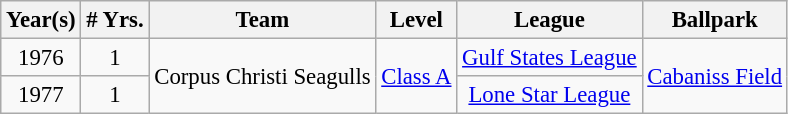<table class="wikitable" style="text-align:center; font-size: 95%;">
<tr>
<th>Year(s)</th>
<th># Yrs.</th>
<th>Team</th>
<th>Level</th>
<th>League</th>
<th>Ballpark</th>
</tr>
<tr>
<td>1976</td>
<td>1</td>
<td rowspan=2>Corpus Christi Seagulls</td>
<td rowspan=2><a href='#'>Class A</a></td>
<td><a href='#'>Gulf States League</a></td>
<td rowspan=2><a href='#'>Cabaniss Field</a></td>
</tr>
<tr>
<td>1977</td>
<td>1</td>
<td><a href='#'>Lone Star League</a></td>
</tr>
</table>
